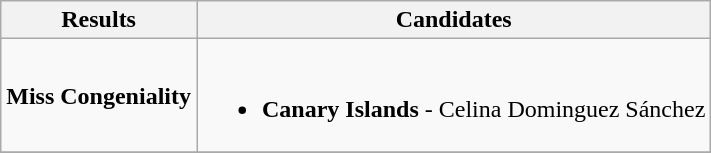<table class="wikitable">
<tr>
<th>Results</th>
<th>Candidates</th>
</tr>
<tr>
<td style="text-align:center;"><strong>Miss Congeniality</strong></td>
<td><br><ul><li><strong>Canary Islands</strong> - Celina Dominguez Sánchez</li></ul></td>
</tr>
<tr>
</tr>
</table>
